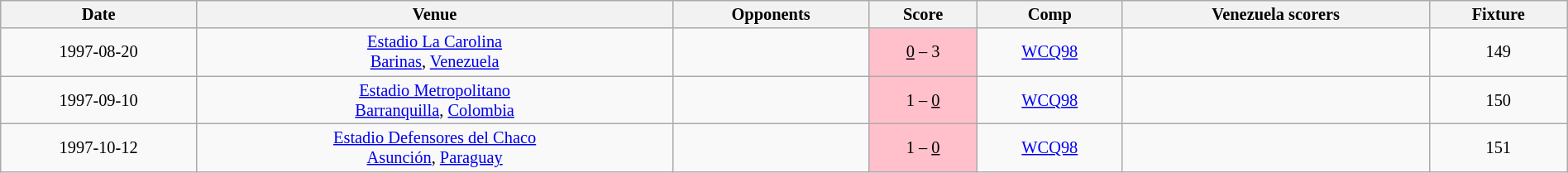<table class="wikitable" style="font-size:85%; text-align:center;" width="100%">
<tr>
<th>Date</th>
<th>Venue</th>
<th>Opponents</th>
<th>Score</th>
<th>Comp </th>
<th>Venezuela scorers</th>
<th>Fixture </th>
</tr>
<tr>
<td>1997-08-20</td>
<td><a href='#'>Estadio La Carolina</a><br><a href='#'>Barinas</a>, <a href='#'>Venezuela</a></td>
<td></td>
<td bgcolor="pink"><u>0</u> – 3</td>
<td><a href='#'>WCQ98</a></td>
<td></td>
<td>149</td>
</tr>
<tr>
<td>1997-09-10</td>
<td><a href='#'>Estadio Metropolitano</a><br><a href='#'>Barranquilla</a>, <a href='#'>Colombia</a></td>
<td></td>
<td bgcolor="pink">1 – <u>0</u></td>
<td><a href='#'>WCQ98</a></td>
<td></td>
<td>150</td>
</tr>
<tr>
<td>1997-10-12</td>
<td><a href='#'>Estadio Defensores del Chaco</a><br><a href='#'>Asunción</a>, <a href='#'>Paraguay</a></td>
<td></td>
<td bgcolor="pink">1 – <u>0</u></td>
<td><a href='#'>WCQ98</a></td>
<td></td>
<td>151 </td>
</tr>
</table>
